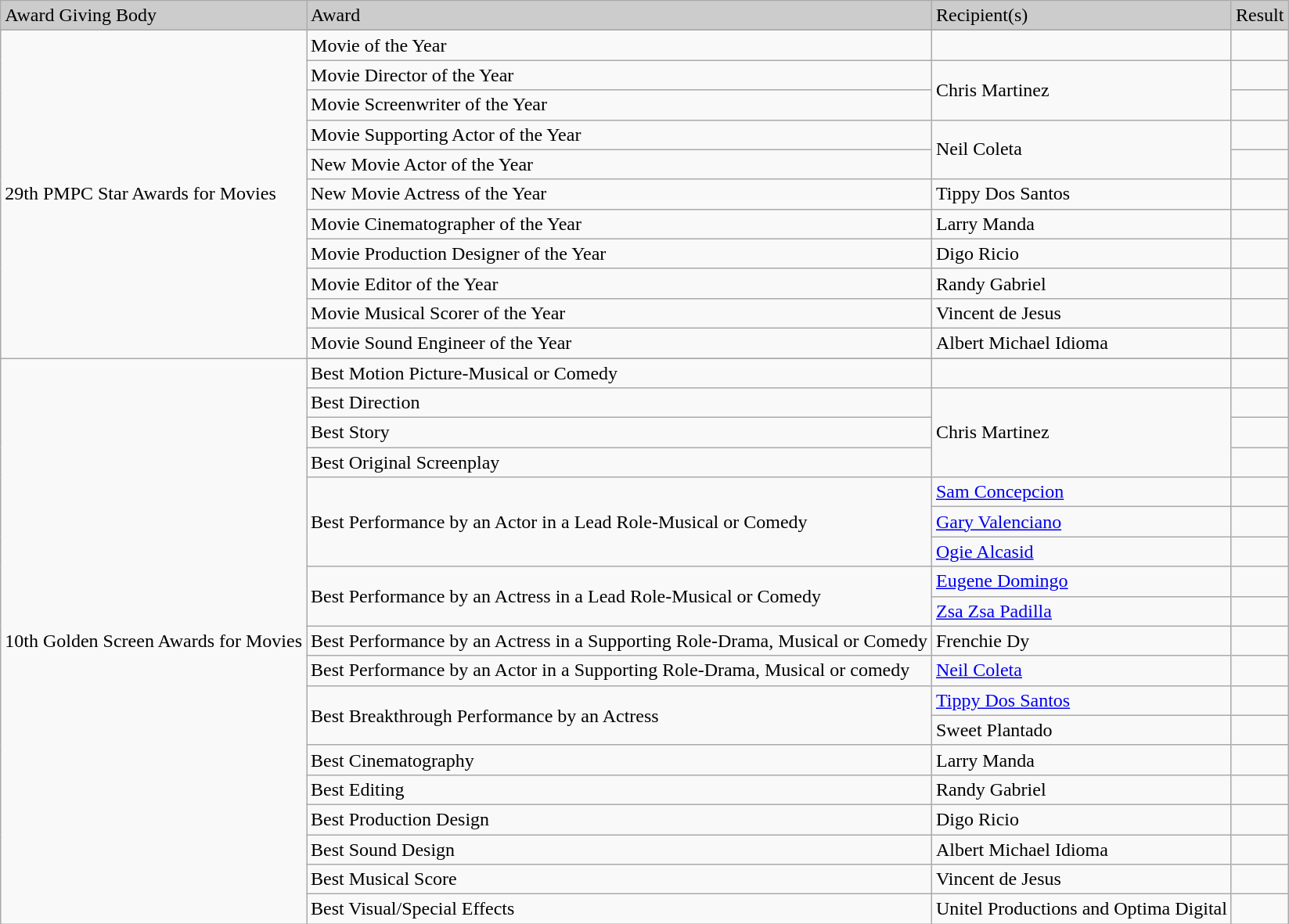<table class="wikitable" sty>
<tr bgcolor="#CCCCCC">
<td>Award Giving Body</td>
<td>Award</td>
<td>Recipient(s)</td>
<td>Result</td>
</tr>
<tr>
<td rowspan=12>29th PMPC Star Awards for Movies</td>
</tr>
<tr>
<td>Movie of the Year</td>
<td></td>
<td></td>
</tr>
<tr>
<td>Movie Director of the Year</td>
<td rowspan="2">Chris Martinez</td>
<td></td>
</tr>
<tr>
<td>Movie Screenwriter of the Year</td>
<td></td>
</tr>
<tr>
<td>Movie Supporting Actor of the Year</td>
<td rowspan="2">Neil Coleta</td>
<td></td>
</tr>
<tr>
<td>New Movie Actor of the Year</td>
<td></td>
</tr>
<tr>
<td>New Movie Actress of the Year</td>
<td>Tippy Dos Santos</td>
<td></td>
</tr>
<tr>
<td>Movie Cinematographer of the Year</td>
<td>Larry Manda</td>
<td></td>
</tr>
<tr>
<td>Movie Production Designer of the Year</td>
<td>Digo Ricio</td>
<td></td>
</tr>
<tr>
<td>Movie Editor of the Year</td>
<td>Randy Gabriel</td>
<td></td>
</tr>
<tr>
<td>Movie Musical Scorer of the Year</td>
<td>Vincent de Jesus</td>
<td></td>
</tr>
<tr>
<td>Movie Sound Engineer of the Year</td>
<td>Albert Michael Idioma</td>
<td></td>
</tr>
<tr>
<td rowspan=20>10th Golden Screen Awards for Movies</td>
</tr>
<tr>
<td>Best Motion Picture-Musical or Comedy</td>
<td></td>
<td></td>
</tr>
<tr>
<td>Best Direction</td>
<td rowspan="3">Chris Martinez</td>
<td></td>
</tr>
<tr>
<td>Best Story</td>
<td></td>
</tr>
<tr>
<td>Best Original Screenplay</td>
<td></td>
</tr>
<tr>
<td rowspan="3">Best Performance by an Actor in a Lead Role-Musical or Comedy</td>
<td><a href='#'>Sam Concepcion</a></td>
<td></td>
</tr>
<tr>
<td><a href='#'>Gary Valenciano</a></td>
<td></td>
</tr>
<tr>
<td><a href='#'>Ogie Alcasid</a></td>
<td></td>
</tr>
<tr>
<td rowspan="2">Best Performance by an Actress in a Lead Role-Musical or Comedy</td>
<td><a href='#'>Eugene Domingo</a></td>
<td></td>
</tr>
<tr>
<td><a href='#'>Zsa Zsa Padilla</a></td>
<td></td>
</tr>
<tr>
<td>Best Performance by an Actress in a Supporting Role-Drama, Musical or Comedy</td>
<td>Frenchie Dy</td>
<td></td>
</tr>
<tr>
<td>Best Performance by an Actor in a Supporting Role-Drama, Musical or comedy</td>
<td><a href='#'>Neil Coleta</a></td>
<td></td>
</tr>
<tr>
<td rowspan="2">Best Breakthrough Performance by an Actress</td>
<td><a href='#'>Tippy Dos Santos</a></td>
<td></td>
</tr>
<tr>
<td>Sweet Plantado</td>
<td></td>
</tr>
<tr>
<td>Best Cinematography</td>
<td>Larry Manda</td>
<td></td>
</tr>
<tr>
<td>Best Editing</td>
<td>Randy Gabriel</td>
<td></td>
</tr>
<tr>
<td>Best Production Design</td>
<td>Digo Ricio</td>
<td></td>
</tr>
<tr>
<td>Best Sound Design</td>
<td>Albert Michael Idioma</td>
<td></td>
</tr>
<tr>
<td>Best Musical Score</td>
<td>Vincent de Jesus</td>
<td></td>
</tr>
<tr>
<td>Best Visual/Special Effects</td>
<td>Unitel Productions and Optima Digital</td>
<td></td>
</tr>
</table>
